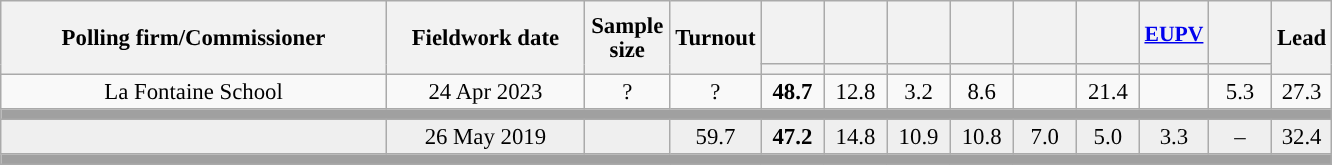<table class="wikitable collapsible collapsed" style="text-align:center; font-size:95%; line-height:16px;">
<tr style="height:42px;">
<th style="width:250px;" rowspan="2">Polling firm/Commissioner</th>
<th style="width:125px;" rowspan="2">Fieldwork date</th>
<th style="width:50px;" rowspan="2">Sample size</th>
<th style="width:45px;" rowspan="2">Turnout</th>
<th style="width:35px;"></th>
<th style="width:35px;"></th>
<th style="width:35px;"></th>
<th style="width:35px;"></th>
<th style="width:35px;"></th>
<th style="width:35px;"></th>
<th style="width:35px; font-size:95%;"><a href='#'>EUPV</a></th>
<th style="width:35px;"></th>
<th style="width:30px;" rowspan="2">Lead</th>
</tr>
<tr>
<th style="color:inherit;background:"></th>
<th style="color:inherit;background:"></th>
<th style="color:inherit;background:"></th>
<th style="color:inherit;background:"></th>
<th style="color:inherit;background:"></th>
<th style="color:inherit;background:"></th>
<th style="color:inherit;background:"></th>
<th style="color:inherit;background:"></th>
</tr>
<tr>
<td>La Fontaine School</td>
<td>24 Apr 2023</td>
<td>?</td>
<td>?</td>
<td><strong>48.7</strong><br></td>
<td>12.8<br></td>
<td>3.2<br></td>
<td>8.6<br></td>
<td></td>
<td>21.4<br></td>
<td></td>
<td>5.3<br></td>
<td style="background:">27.3</td>
</tr>
<tr>
<td colspan="13" style="background:#A0A0A0"></td>
</tr>
<tr style="background:#EFEFEF;">
<td><strong></strong></td>
<td>26 May 2019</td>
<td></td>
<td>59.7</td>
<td><strong>47.2</strong><br></td>
<td>14.8<br></td>
<td>10.9<br></td>
<td>10.8<br></td>
<td>7.0<br></td>
<td>5.0<br></td>
<td>3.3<br></td>
<td>–</td>
<td style="background:">32.4</td>
</tr>
<tr>
<td colspan="13" style="background:#A0A0A0"></td>
</tr>
</table>
